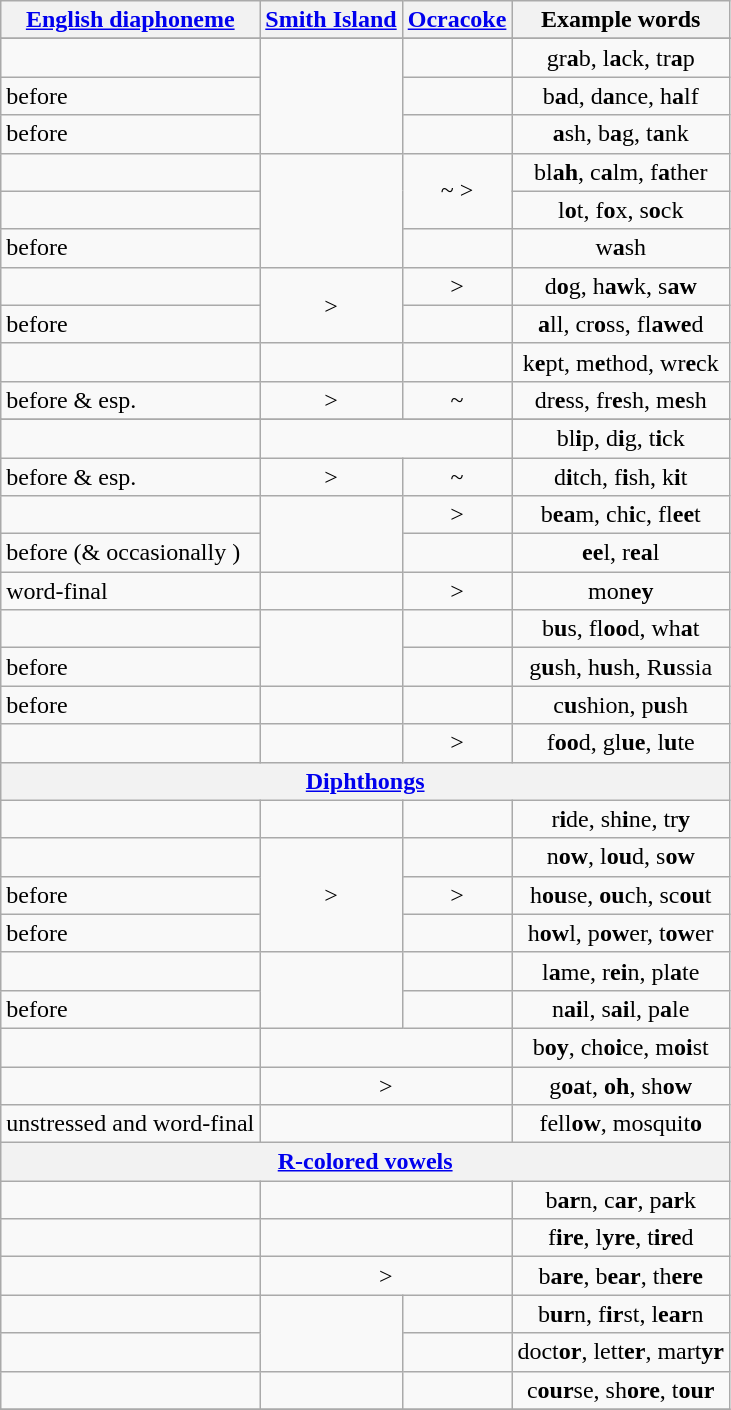<table class="wikitable" style="text-align: center;">
<tr>
<th><a href='#'>English diaphoneme</a></th>
<th><a href='#'>Smith Island</a></th>
<th><a href='#'>Ocracoke</a></th>
<th>Example words</th>
</tr>
<tr>
</tr>
<tr>
<td style="text-align: left;"></td>
<td rowspan="3"></td>
<td></td>
<td>gr<strong>a</strong>b, l<strong>a</strong>ck, tr<strong>a</strong>p</td>
</tr>
<tr>
<td style="text-align: left;"> before </td>
<td></td>
<td>b<strong>a</strong>d, d<strong>a</strong>nce, h<strong>a</strong>lf</td>
</tr>
<tr>
<td style="text-align: left;"> before </td>
<td></td>
<td><strong>a</strong>sh, b<strong>a</strong>g, t<strong>a</strong>nk</td>
</tr>
<tr>
<td style="text-align: left;"></td>
<td rowspan="3"></td>
<td rowspan="2">~ > </td>
<td>bl<strong>ah</strong>, c<strong>a</strong>lm, f<strong>a</strong>ther</td>
</tr>
<tr>
<td style="text-align: left;"></td>
<td>l<strong>o</strong>t, f<strong>o</strong>x, s<strong>o</strong>ck</td>
</tr>
<tr>
<td style="text-align: left;"> before </td>
<td></td>
<td>w<strong>a</strong>sh</td>
</tr>
<tr>
<td style="text-align: left;"></td>
<td rowspan="2"> > </td>
<td> > </td>
<td>d<strong>o</strong>g, h<strong>aw</strong>k, s<strong>aw</strong></td>
</tr>
<tr>
<td style="text-align: left;"> before </td>
<td></td>
<td><strong>a</strong>ll, cr<strong>o</strong>ss, fl<strong>awe</strong>d</td>
</tr>
<tr>
<td style="text-align: left;"></td>
<td></td>
<td></td>
<td>k<strong>e</strong>pt, m<strong>e</strong>thod, wr<strong>e</strong>ck</td>
</tr>
<tr>
<td style="text-align: left;"> before  & esp. </td>
<td> > </td>
<td>~</td>
<td>dr<strong>e</strong>ss, fr<strong>e</strong>sh, m<strong>e</strong>sh</td>
</tr>
<tr>
</tr>
<tr>
<td style="text-align: left;"></td>
<td colspan="2"></td>
<td>bl<strong>i</strong>p, d<strong>i</strong>g, t<strong>i</strong>ck</td>
</tr>
<tr>
<td style="text-align: left;"> before  & esp. </td>
<td> > </td>
<td>~</td>
<td>d<strong>i</strong>tch, f<strong>i</strong>sh, k<strong>i</strong>t</td>
</tr>
<tr>
<td style="text-align: left;"></td>
<td rowspan="2"></td>
<td> > </td>
<td>b<strong>ea</strong>m, ch<strong>i</strong>c, fl<strong>ee</strong>t</td>
</tr>
<tr>
<td style="text-align: left;"> before  (& occasionally )</td>
<td></td>
<td><strong>ee</strong>l, r<strong>ea</strong>l</td>
</tr>
<tr>
<td style="text-align: left;"> word-final</td>
<td></td>
<td> > </td>
<td>mon<strong>ey</strong></td>
</tr>
<tr>
<td style="text-align: left;"></td>
<td rowspan="2"></td>
<td></td>
<td>b<strong>u</strong>s, fl<strong>oo</strong>d, wh<strong>a</strong>t</td>
</tr>
<tr>
<td style="text-align: left;"> before </td>
<td></td>
<td>g<strong>u</strong>sh, h<strong>u</strong>sh, R<strong>u</strong>ssia</td>
</tr>
<tr>
<td style="text-align: left;"> before </td>
<td></td>
<td></td>
<td>c<strong>u</strong>shion, p<strong>u</strong>sh</td>
</tr>
<tr>
<td style="text-align: left;"></td>
<td></td>
<td> > </td>
<td>f<strong>oo</strong>d, gl<strong>ue</strong>, l<strong>u</strong>te</td>
</tr>
<tr>
<th colspan="4"><a href='#'>Diphthongs</a></th>
</tr>
<tr>
<td style="text-align: left;"></td>
<td></td>
<td></td>
<td>r<strong>i</strong>de, sh<strong>i</strong>ne, tr<strong>y</strong></td>
</tr>
<tr>
<td style="text-align: left;"></td>
<td rowspan="3"> > </td>
<td></td>
<td>n<strong>ow</strong>, l<strong>ou</strong>d, s<strong>ow</strong></td>
</tr>
<tr>
<td style="text-align: left;"> before </td>
<td> > </td>
<td>h<strong>ou</strong>se, <strong>ou</strong>ch, sc<strong>ou</strong>t</td>
</tr>
<tr>
<td style="text-align: left;"> before </td>
<td></td>
<td>h<strong>ow</strong>l, p<strong>ow</strong>er, t<strong>ow</strong>er</td>
</tr>
<tr>
<td style="text-align: left;"></td>
<td rowspan="2"></td>
<td></td>
<td>l<strong>a</strong>me, r<strong>ei</strong>n, pl<strong>a</strong>te</td>
</tr>
<tr>
<td style="text-align: left;"> before </td>
<td></td>
<td>n<strong>ai</strong>l, s<strong>ai</strong>l, p<strong>a</strong>le</td>
</tr>
<tr>
<td style="text-align: left;"></td>
<td colspan="2"></td>
<td>b<strong>oy</strong>, ch<strong>oi</strong>ce, m<strong>oi</strong>st</td>
</tr>
<tr>
<td style="text-align: left;"></td>
<td colspan="2"> > </td>
<td>g<strong>oa</strong>t, <strong>oh</strong>, sh<strong>ow</strong></td>
</tr>
<tr>
<td style="text-align: left;"> unstressed and word-final</td>
<td colspan="2"></td>
<td>fell<strong>ow</strong>, mosquit<strong>o</strong></td>
</tr>
<tr>
<th colspan="4"><a href='#'>R-colored vowels</a></th>
</tr>
<tr>
<td></td>
<td colspan="2"></td>
<td>b<strong>ar</strong>n, c<strong>ar</strong>, p<strong>ar</strong>k</td>
</tr>
<tr>
<td></td>
<td colspan="2"></td>
<td>f<strong>ire</strong>, l<strong>yre</strong>, t<strong>ire</strong>d</td>
</tr>
<tr>
<td></td>
<td colspan="2"> > </td>
<td>b<strong>are</strong>, b<strong>ear</strong>, th<strong>ere</strong></td>
</tr>
<tr>
<td></td>
<td rowspan="2"></td>
<td></td>
<td>b<strong>ur</strong>n, f<strong>ir</strong>st, l<strong>ear</strong>n</td>
</tr>
<tr>
<td></td>
<td></td>
<td>doct<strong>or</strong>, lett<strong>er</strong>, mart<strong>yr</strong></td>
</tr>
<tr>
<td></td>
<td></td>
<td></td>
<td>c<strong>our</strong>se, sh<strong>ore</strong>, t<strong>our</strong></td>
</tr>
<tr>
</tr>
</table>
